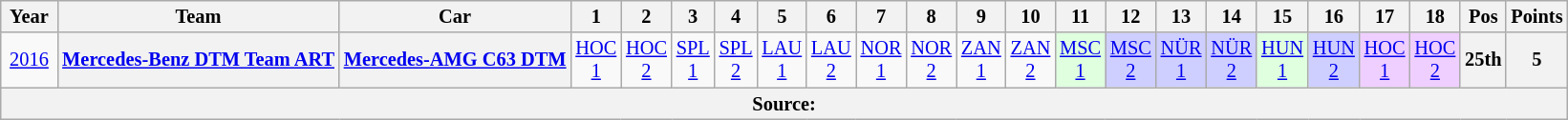<table class="wikitable" style="text-align:center; font-size:85%">
<tr>
<th> Year </th>
<th>Team</th>
<th>Car</th>
<th>1</th>
<th>2</th>
<th>3</th>
<th>4</th>
<th>5</th>
<th>6</th>
<th>7</th>
<th>8</th>
<th>9</th>
<th>10</th>
<th>11</th>
<th>12</th>
<th>13</th>
<th>14</th>
<th>15</th>
<th>16</th>
<th>17</th>
<th>18</th>
<th>Pos</th>
<th>Points</th>
</tr>
<tr>
<td><a href='#'>2016</a></td>
<th nowrap><a href='#'>Mercedes-Benz DTM Team ART</a></th>
<th nowrap><a href='#'>Mercedes-AMG C63 DTM</a></th>
<td><a href='#'>HOC<br>1</a></td>
<td><a href='#'>HOC<br>2</a></td>
<td><a href='#'>SPL<br>1</a></td>
<td><a href='#'>SPL<br>2</a></td>
<td><a href='#'>LAU<br>1</a></td>
<td><a href='#'>LAU<br>2</a></td>
<td><a href='#'>NOR<br>1</a></td>
<td><a href='#'>NOR<br>2</a></td>
<td><a href='#'>ZAN<br>1</a></td>
<td><a href='#'>ZAN<br>2</a></td>
<td style="background:#DFFFDF;"><a href='#'>MSC<br>1</a><br></td>
<td style="background:#CFCFFF;"><a href='#'>MSC<br>2</a><br></td>
<td style="background:#CFCFFF;"><a href='#'>NÜR<br>1</a><br></td>
<td style="background:#CFCFFF;"><a href='#'>NÜR<br>2</a><br></td>
<td style="background:#DFFFDF;"><a href='#'>HUN<br>1</a><br></td>
<td style="background:#CFCFFF;"><a href='#'>HUN<br>2</a><br></td>
<td style="background:#EFCFFF;"><a href='#'>HOC<br>1</a><br></td>
<td style="background:#EFCFFF;"><a href='#'>HOC<br>2</a><br></td>
<th>25th</th>
<th>5</th>
</tr>
<tr>
<th colspan="23">Source:</th>
</tr>
</table>
